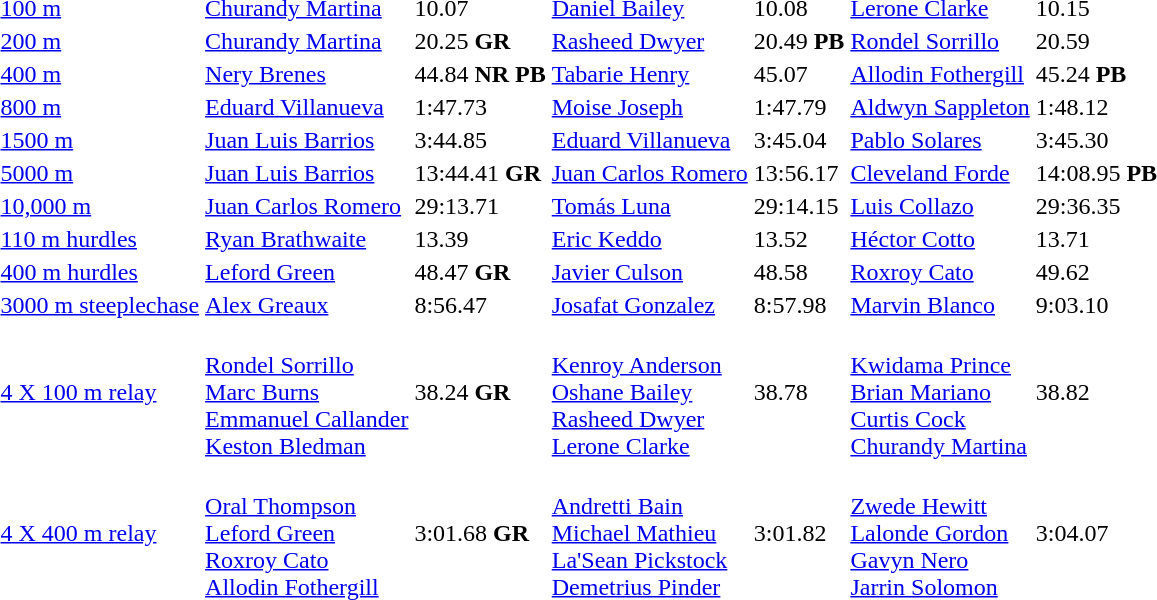<table>
<tr>
<td><a href='#'>100 m</a></td>
<td><a href='#'>Churandy Martina</a><br></td>
<td>10.07</td>
<td><a href='#'>Daniel Bailey</a><br></td>
<td>10.08</td>
<td><a href='#'>Lerone Clarke</a><br></td>
<td>10.15</td>
</tr>
<tr>
<td><a href='#'>200 m</a></td>
<td><a href='#'>Churandy Martina</a><br></td>
<td>20.25 <strong>GR</strong></td>
<td><a href='#'>Rasheed Dwyer</a><br></td>
<td>20.49 <strong>PB</strong></td>
<td><a href='#'>Rondel Sorrillo</a><br></td>
<td>20.59</td>
</tr>
<tr>
<td><a href='#'>400 m</a></td>
<td><a href='#'>Nery Brenes</a><br></td>
<td>44.84 <strong>NR</strong> <strong>PB</strong></td>
<td><a href='#'>Tabarie Henry</a><br></td>
<td>45.07</td>
<td><a href='#'>Allodin Fothergill</a><br></td>
<td>45.24 <strong>PB</strong></td>
</tr>
<tr>
<td><a href='#'>800 m</a></td>
<td><a href='#'>Eduard Villanueva</a><br></td>
<td>1:47.73</td>
<td><a href='#'>Moise Joseph</a><br></td>
<td>1:47.79</td>
<td><a href='#'>Aldwyn Sappleton</a><br></td>
<td>1:48.12</td>
</tr>
<tr>
<td><a href='#'>1500 m</a></td>
<td><a href='#'>Juan Luis Barrios</a><br></td>
<td>3:44.85</td>
<td><a href='#'>Eduard Villanueva</a><br></td>
<td>3:45.04</td>
<td><a href='#'>Pablo Solares</a><br></td>
<td>3:45.30</td>
</tr>
<tr>
<td><a href='#'>5000 m</a></td>
<td><a href='#'>Juan Luis Barrios</a><br></td>
<td>13:44.41 <strong>GR</strong></td>
<td><a href='#'>Juan Carlos Romero</a><br></td>
<td>13:56.17</td>
<td><a href='#'>Cleveland Forde</a><br></td>
<td>14:08.95 <strong>PB</strong></td>
</tr>
<tr>
<td><a href='#'>10,000 m</a></td>
<td><a href='#'>Juan Carlos Romero</a><br></td>
<td>29:13.71</td>
<td><a href='#'>Tomás Luna</a><br></td>
<td>29:14.15</td>
<td><a href='#'>Luis Collazo</a><br></td>
<td>29:36.35</td>
</tr>
<tr>
<td><a href='#'>110 m hurdles</a></td>
<td><a href='#'>Ryan Brathwaite</a><br></td>
<td>13.39</td>
<td><a href='#'>Eric Keddo</a><br></td>
<td>13.52</td>
<td><a href='#'>Héctor Cotto</a><br></td>
<td>13.71</td>
</tr>
<tr>
<td><a href='#'>400 m hurdles</a></td>
<td><a href='#'>Leford Green</a><br></td>
<td>48.47 <strong>GR</strong></td>
<td><a href='#'>Javier Culson</a><br></td>
<td>48.58</td>
<td><a href='#'>Roxroy Cato</a><br></td>
<td>49.62</td>
</tr>
<tr>
<td><a href='#'>3000 m steeplechase</a></td>
<td><a href='#'>Alex Greaux</a><br></td>
<td>8:56.47</td>
<td><a href='#'>Josafat Gonzalez</a><br></td>
<td>8:57.98</td>
<td><a href='#'>Marvin Blanco</a><br></td>
<td>9:03.10</td>
</tr>
<tr>
<td><a href='#'>4 X 100 m relay</a></td>
<td><br><a href='#'>Rondel Sorrillo</a><br><a href='#'>Marc Burns</a><br><a href='#'>Emmanuel Callander</a><br><a href='#'>Keston Bledman</a></td>
<td>38.24 <strong>GR</strong></td>
<td><br><a href='#'>Kenroy Anderson</a><br><a href='#'>Oshane Bailey</a><br><a href='#'>Rasheed Dwyer</a><br><a href='#'>Lerone Clarke</a></td>
<td>38.78</td>
<td><br><a href='#'>Kwidama Prince</a><br><a href='#'>Brian Mariano</a><br><a href='#'>Curtis Cock</a><br><a href='#'>Churandy Martina</a></td>
<td>38.82</td>
</tr>
<tr>
<td><a href='#'>4 X 400 m relay</a></td>
<td><br><a href='#'>Oral Thompson</a><br><a href='#'>Leford Green</a><br><a href='#'>Roxroy Cato</a><br><a href='#'>Allodin Fothergill</a></td>
<td>3:01.68 <strong>GR</strong></td>
<td><br><a href='#'>Andretti Bain</a><br><a href='#'>Michael Mathieu</a><br><a href='#'>La'Sean Pickstock</a><br><a href='#'>Demetrius Pinder</a></td>
<td>3:01.82</td>
<td><br><a href='#'>Zwede Hewitt</a><br><a href='#'>Lalonde Gordon</a><br><a href='#'>Gavyn Nero</a><br><a href='#'>Jarrin Solomon</a></td>
<td>3:04.07</td>
</tr>
</table>
